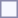<table style="border:1px solid #8888aa; background-color:#f7f8ff; padding:5px; font-size:95%; margin: 0px 12px 12px 0px;">
</table>
